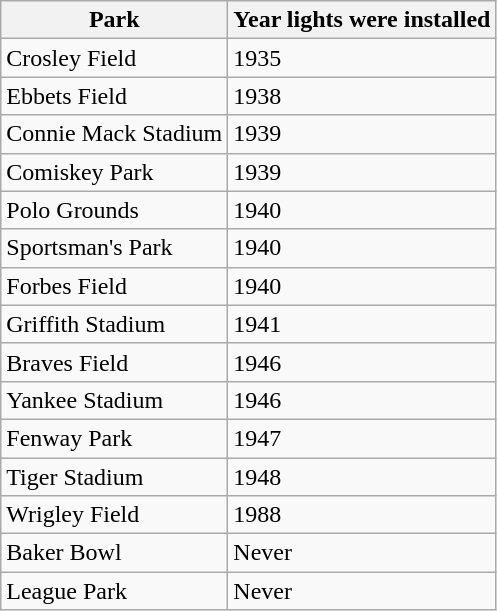<table class="wikitable sortable">
<tr>
<th>Park</th>
<th>Year lights were installed</th>
</tr>
<tr>
<td>Crosley Field</td>
<td>1935</td>
</tr>
<tr>
<td>Ebbets Field</td>
<td>1938</td>
</tr>
<tr>
<td>Connie Mack Stadium</td>
<td>1939</td>
</tr>
<tr>
<td>Comiskey Park</td>
<td>1939</td>
</tr>
<tr>
<td>Polo Grounds</td>
<td>1940</td>
</tr>
<tr>
<td>Sportsman's Park</td>
<td>1940</td>
</tr>
<tr>
<td>Forbes Field</td>
<td>1940</td>
</tr>
<tr>
<td>Griffith Stadium</td>
<td>1941</td>
</tr>
<tr>
<td>Braves Field</td>
<td>1946</td>
</tr>
<tr>
<td>Yankee Stadium</td>
<td>1946</td>
</tr>
<tr>
<td>Fenway Park</td>
<td>1947</td>
</tr>
<tr>
<td>Tiger Stadium</td>
<td>1948</td>
</tr>
<tr>
<td>Wrigley Field</td>
<td>1988</td>
</tr>
<tr>
<td>Baker Bowl</td>
<td>Never</td>
</tr>
<tr>
<td>League Park</td>
<td>Never</td>
</tr>
</table>
